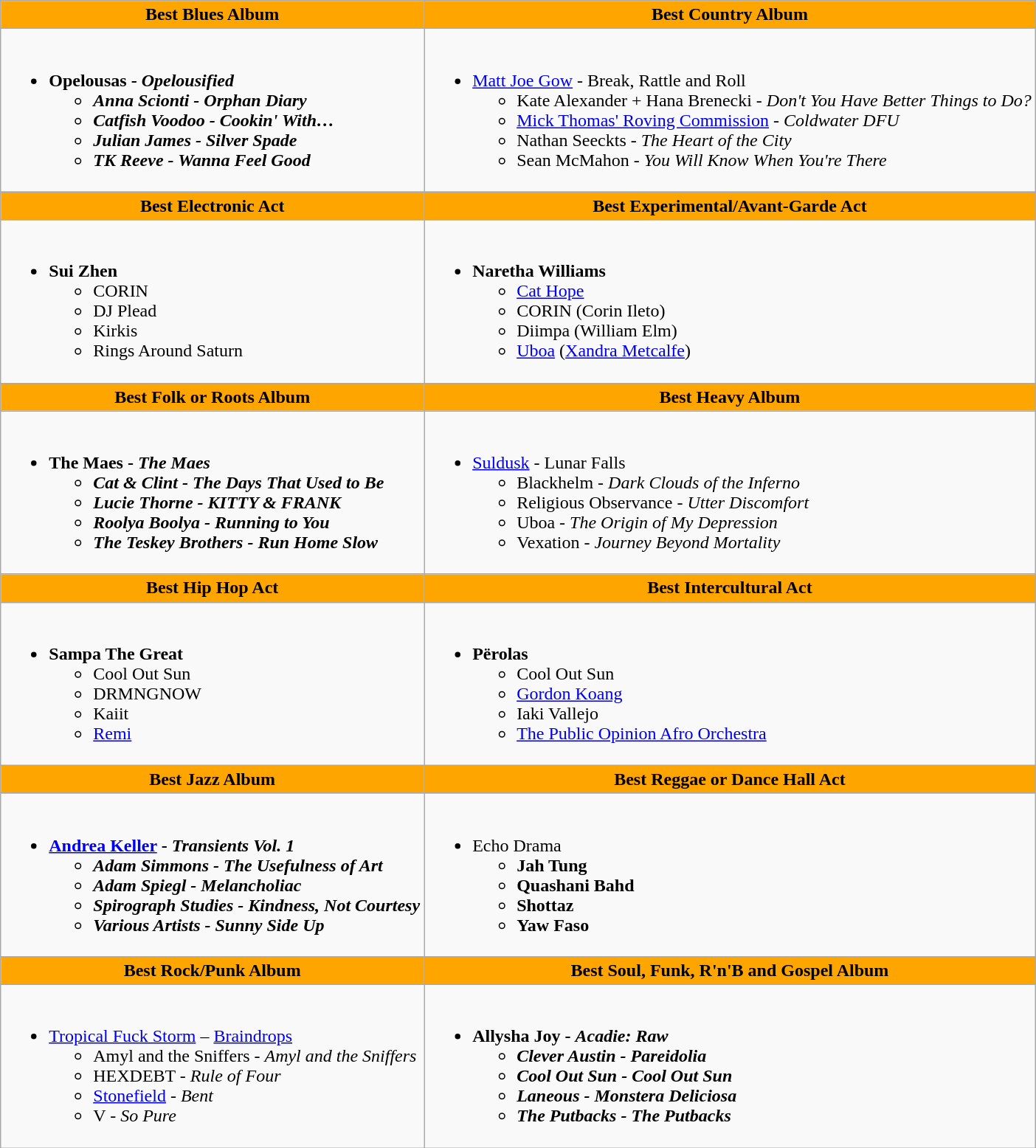<table class=wikitable style="width="100%">
<tr>
<th style="background:#FFA500; width=;"50%">Best Blues Album</th>
<th style="background:#FFA500; width=;"50%">Best Country Album</th>
</tr>
<tr>
<td><br><ul><li><strong>Opelousas - <em>Opelousified<strong><em><ul><li>Anna Scionti - </em>Orphan Diary<em></li><li>Catfish Voodoo - </em>Cookin' With…<em></li><li>Julian James - </em>Silver Spade<em></li><li>TK Reeve - </em>Wanna Feel Good<em></li></ul></li></ul></td>
<td><br><ul><li></strong><a href='#'>Matt Joe Gow</a> - </em>Break, Rattle and Roll</em></strong><ul><li>Kate Alexander + Hana Brenecki - <em>Don't You Have Better Things to Do?</em></li><li><a href='#'>Mick Thomas' Roving Commission</a> - <em>Coldwater DFU</em></li><li>Nathan Seeckts - <em>The Heart of the City</em></li><li>Sean McMahon - <em>You Will Know When You're There</em></li></ul></li></ul></td>
</tr>
<tr>
<th style="background:#FFA500; width=;"50%">Best Electronic Act</th>
<th style="background:#FFA500; width=;"50%">Best Experimental/Avant-Garde Act</th>
</tr>
<tr>
<td><br><ul><li><strong>Sui Zhen</strong><ul><li>CORIN</li><li>DJ Plead</li><li>Kirkis</li><li>Rings Around Saturn</li></ul></li></ul></td>
<td><br><ul><li><strong>Naretha Williams</strong><ul><li><a href='#'>Cat Hope</a></li><li>CORIN (Corin Ileto)</li><li>Diimpa (William Elm)</li><li><a href='#'>Uboa</a> (<a href='#'>Xandra Metcalfe</a>)</li></ul></li></ul></td>
</tr>
<tr>
<th style="background:#FFA500; width=;"50%">Best Folk or Roots Album</th>
<th style="background:#FFA500; width=;"50%">Best Heavy Album</th>
</tr>
<tr>
<td><br><ul><li><strong>The Maes - <em>The Maes<strong><em><ul><li>Cat & Clint - </em>The Days That Used to Be<em></li><li>Lucie Thorne - </em>KITTY & FRANK<em></li><li>Roolya Boolya - </em>Running to You<em></li><li>The Teskey Brothers - </em>Run Home Slow<em></li></ul></li></ul></td>
<td><br><ul><li></strong><a href='#'>Suldusk</a> - </em>Lunar Falls</em></strong><ul><li>Blackhelm - <em>Dark Clouds of the Inferno</em></li><li>Religious Observance - <em>Utter Discomfort</em></li><li>Uboa - <em>The Origin of My Depression</em></li><li>Vexation - <em>Journey Beyond Mortality</em></li></ul></li></ul></td>
</tr>
<tr>
<th style="background:#FFA500; width=;"50%">Best Hip Hop Act</th>
<th style="background:#FFA500; width=;"50%">Best Intercultural Act</th>
</tr>
<tr>
<td><br><ul><li><strong>Sampa The Great</strong><ul><li>Cool Out Sun</li><li>DRMNGNOW</li><li>Kaiit</li><li><a href='#'>Remi</a></li></ul></li></ul></td>
<td><br><ul><li><strong>Përolas</strong><ul><li>Cool Out Sun</li><li><a href='#'>Gordon Koang</a></li><li>Iaki Vallejo</li><li><a href='#'>The Public Opinion Afro Orchestra</a></li></ul></li></ul></td>
</tr>
<tr>
<th style="background:#FFA500; width=;"50%">Best Jazz Album</th>
<th style="background:#FFA500; width=;"50%">Best Reggae or Dance Hall Act</th>
</tr>
<tr>
<td><br><ul><li><strong><a href='#'>Andrea Keller</a> - <em>Transients Vol. 1<strong><em><ul><li>Adam Simmons - </em>The Usefulness of Art<em></li><li>Adam Spiegl - </em>Melancholiac<em></li><li>Spirograph Studies - </em>Kindness, Not Courtesy<em></li><li>Various Artists - </em>Sunny Side Up<em></li></ul></li></ul></td>
<td><br><ul><li></strong>Echo Drama<strong><ul><li>Jah Tung</li><li>Quashani Bahd</li><li>Shottaz</li><li>Yaw Faso</li></ul></li></ul></td>
</tr>
<tr>
<th style="background:#FFA500; width=;"50%">Best Rock/Punk Album</th>
<th style="background:#FFA500; width=;"50%">Best Soul, Funk, R'n'B and Gospel Album</th>
</tr>
<tr>
<td><br><ul><li></strong><a href='#'>Tropical Fuck Storm</a> – </em><a href='#'>Braindrops</a></em></strong><ul><li>Amyl and the Sniffers - <em>Amyl and the Sniffers</em></li><li>HEXDEBT - <em>Rule of Four</em></li><li><a href='#'>Stonefield</a> - <em>Bent</em></li><li>V - <em>So Pure</em></li></ul></li></ul></td>
<td><br><ul><li><strong>Allysha Joy - <em>Acadie: Raw<strong><em><ul><li>Clever Austin - </em>Pareidolia<em></li><li>Cool Out Sun - </em>Cool Out Sun<em></li><li>Laneous - </em>Monstera Deliciosa<em></li><li>The Putbacks - </em>The Putbacks<em></li></ul></li></ul></td>
</tr>
</table>
